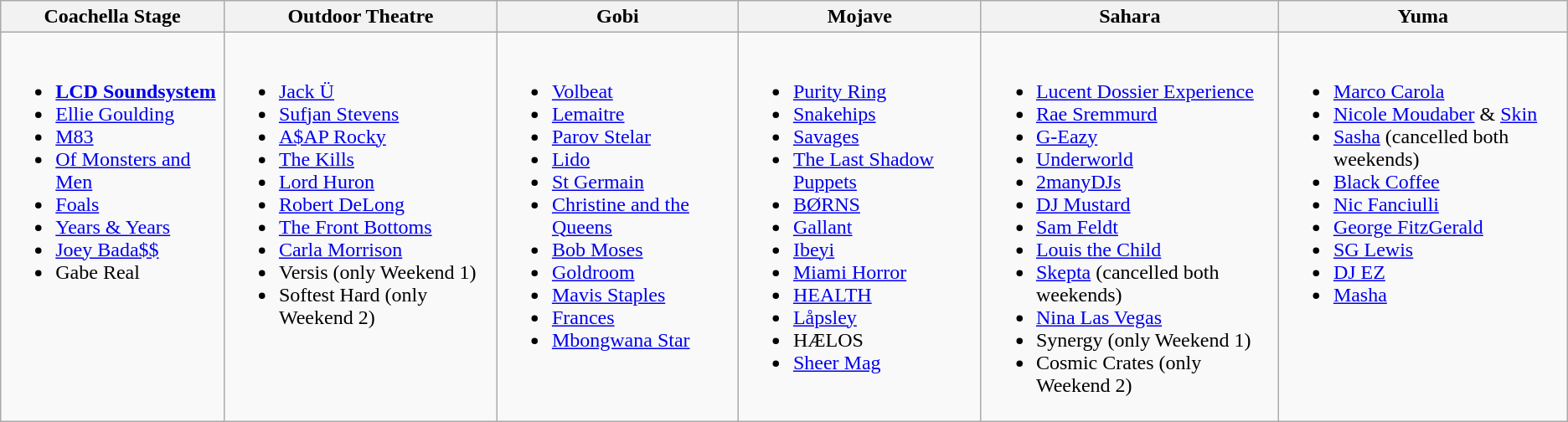<table class="wikitable">
<tr>
<th>Coachella Stage</th>
<th>Outdoor Theatre</th>
<th>Gobi</th>
<th>Mojave</th>
<th>Sahara</th>
<th>Yuma</th>
</tr>
<tr valign="top">
<td><br><ul><li><strong><a href='#'>LCD Soundsystem</a></strong></li><li><a href='#'>Ellie Goulding</a></li><li><a href='#'>M83</a></li><li><a href='#'>Of Monsters and Men</a></li><li><a href='#'>Foals</a></li><li><a href='#'>Years & Years</a></li><li><a href='#'>Joey Bada$$</a></li><li>Gabe Real</li></ul></td>
<td><br><ul><li><a href='#'>Jack Ü</a></li><li><a href='#'>Sufjan Stevens</a></li><li><a href='#'>A$AP Rocky</a></li><li><a href='#'>The Kills</a></li><li><a href='#'>Lord Huron</a></li><li><a href='#'>Robert DeLong</a></li><li><a href='#'>The Front Bottoms</a></li><li><a href='#'>Carla Morrison</a></li><li>Versis (only Weekend 1)</li><li>Softest Hard (only Weekend 2)</li></ul></td>
<td><br><ul><li><a href='#'>Volbeat</a></li><li><a href='#'>Lemaitre</a></li><li><a href='#'>Parov Stelar</a></li><li><a href='#'>Lido</a></li><li><a href='#'>St Germain</a></li><li><a href='#'>Christine and the Queens</a></li><li><a href='#'>Bob Moses</a></li><li><a href='#'>Goldroom</a></li><li><a href='#'>Mavis Staples</a></li><li><a href='#'>Frances</a></li><li><a href='#'>Mbongwana Star</a></li></ul></td>
<td><br><ul><li><a href='#'>Purity Ring</a></li><li><a href='#'>Snakehips</a></li><li><a href='#'>Savages</a></li><li><a href='#'>The Last Shadow Puppets</a></li><li><a href='#'>BØRNS</a></li><li><a href='#'>Gallant</a></li><li><a href='#'>Ibeyi</a></li><li><a href='#'>Miami Horror</a></li><li><a href='#'>HEALTH</a></li><li><a href='#'>Låpsley</a></li><li>HÆLOS</li><li><a href='#'>Sheer Mag</a></li></ul></td>
<td><br><ul><li><a href='#'>Lucent Dossier Experience</a></li><li><a href='#'>Rae Sremmurd</a></li><li><a href='#'>G-Eazy</a></li><li><a href='#'>Underworld</a></li><li><a href='#'>2manyDJs</a></li><li><a href='#'>DJ Mustard</a></li><li><a href='#'>Sam Feldt</a></li><li><a href='#'>Louis the Child</a></li><li><a href='#'>Skepta</a> (cancelled both weekends)</li><li><a href='#'>Nina Las Vegas</a></li><li>Synergy (only Weekend 1)</li><li>Cosmic Crates (only Weekend 2)</li></ul></td>
<td><br><ul><li><a href='#'>Marco Carola</a></li><li><a href='#'>Nicole Moudaber</a> & <a href='#'>Skin</a></li><li><a href='#'>Sasha</a> (cancelled both weekends)</li><li><a href='#'>Black Coffee</a></li><li><a href='#'>Nic Fanciulli</a></li><li><a href='#'>George FitzGerald</a></li><li><a href='#'>SG Lewis</a></li><li><a href='#'>DJ EZ</a></li><li><a href='#'>Masha</a></li></ul></td>
</tr>
</table>
